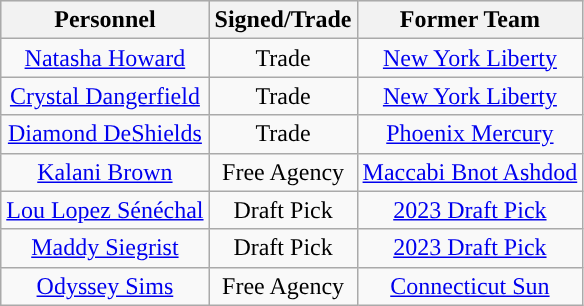<table class="wikitable" style="text-align: center">
<tr align="center" bgcolor="#dddddd">
<th><strong>Personnel</strong></th>
<th><strong>Signed/Trade</strong></th>
<th><strong>Former Team</strong></th>
</tr>
<tr>
<td><a href='#'>Natasha Howard</a></td>
<td>Trade</td>
<td><a href='#'>New York Liberty</a></td>
</tr>
<tr>
<td><a href='#'>Crystal Dangerfield</a></td>
<td>Trade</td>
<td><a href='#'>New York Liberty</a></td>
</tr>
<tr>
<td><a href='#'>Diamond DeShields</a></td>
<td>Trade</td>
<td><a href='#'>Phoenix Mercury</a></td>
</tr>
<tr>
<td><a href='#'>Kalani Brown</a></td>
<td>Free Agency</td>
<td><a href='#'>Maccabi Bnot Ashdod</a></td>
</tr>
<tr>
<td><a href='#'>Lou Lopez Sénéchal</a></td>
<td>Draft Pick</td>
<td><a href='#'>2023 Draft Pick</a></td>
</tr>
<tr>
<td><a href='#'>Maddy Siegrist</a></td>
<td>Draft Pick</td>
<td><a href='#'>2023 Draft Pick</a></td>
</tr>
<tr>
<td><a href='#'>Odyssey Sims</a></td>
<td>Free Agency</td>
<td><a href='#'>Connecticut Sun</a></td>
</tr>
</table>
